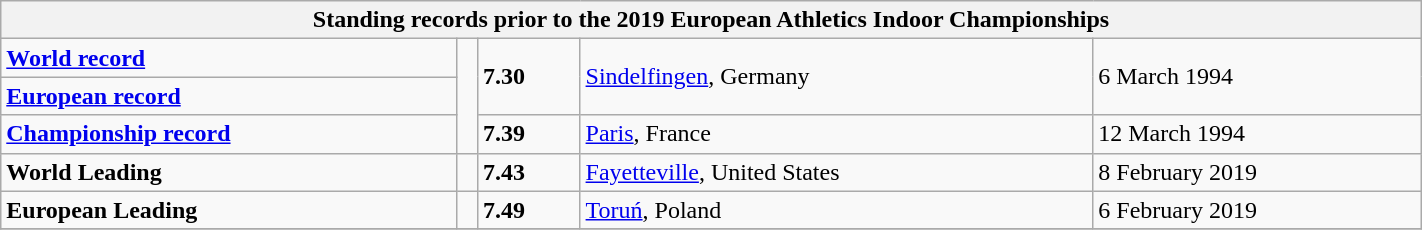<table class="wikitable" width=75%>
<tr>
<th colspan="5">Standing records prior to the 2019 European Athletics Indoor Championships</th>
</tr>
<tr>
<td><strong><a href='#'>World record</a></strong></td>
<td rowspan=3></td>
<td rowspan=2><strong>7.30</strong></td>
<td rowspan=2><a href='#'>Sindelfingen</a>, Germany</td>
<td rowspan=2>6 March 1994</td>
</tr>
<tr>
<td><strong><a href='#'>European record</a></strong></td>
</tr>
<tr>
<td><strong><a href='#'>Championship record</a></strong></td>
<td><strong>7.39</strong></td>
<td><a href='#'>Paris</a>, France</td>
<td>12 March 1994</td>
</tr>
<tr>
<td><strong>World Leading</strong></td>
<td></td>
<td><strong>7.43</strong></td>
<td><a href='#'>Fayetteville</a>, United States</td>
<td>8 February 2019</td>
</tr>
<tr>
<td><strong>European Leading</strong></td>
<td></td>
<td><strong>7.49</strong></td>
<td><a href='#'>Toruń</a>, Poland</td>
<td>6 February 2019</td>
</tr>
<tr>
</tr>
</table>
